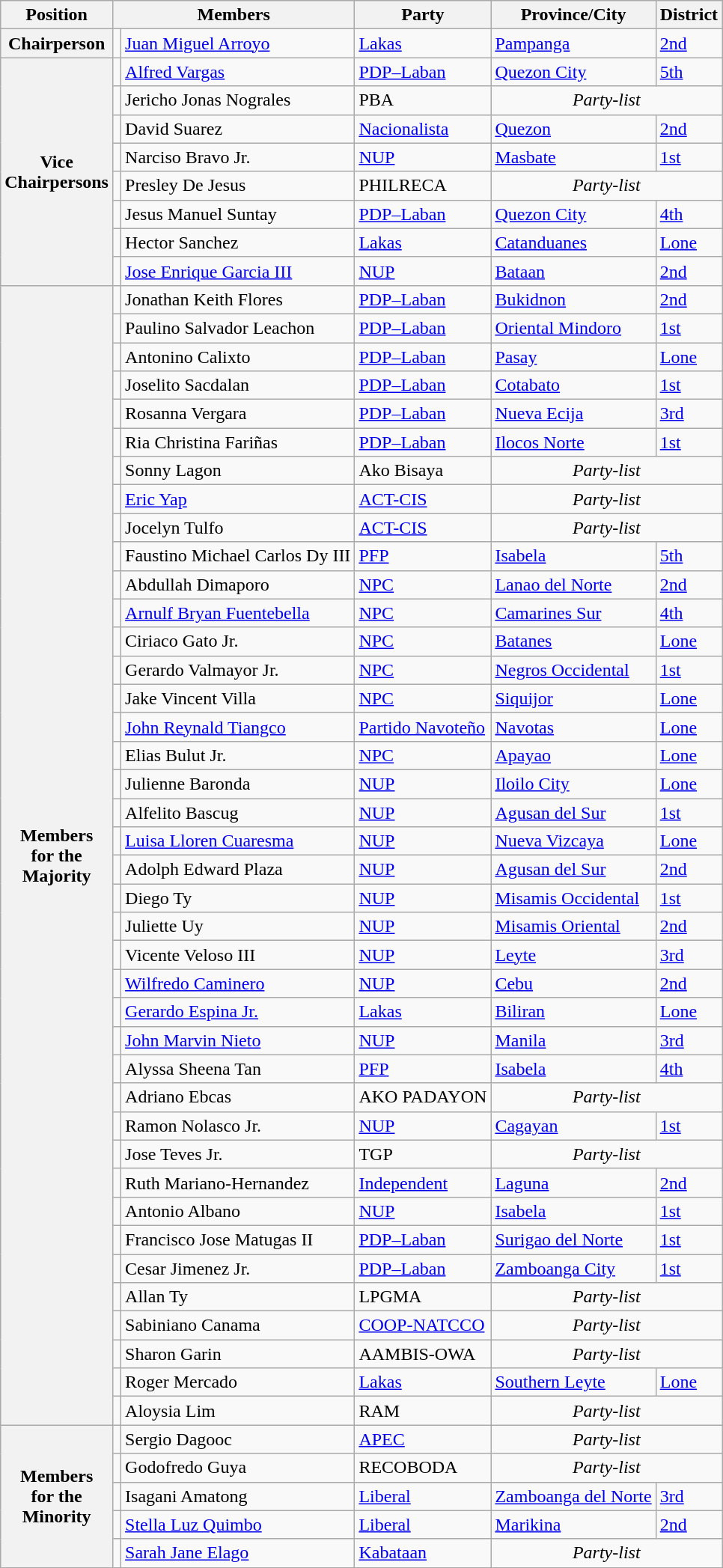<table class="wikitable" style="font-size: 100%;">
<tr>
<th>Position</th>
<th colspan="2">Members</th>
<th>Party</th>
<th>Province/City</th>
<th>District</th>
</tr>
<tr>
<th>Chairperson</th>
<td></td>
<td><a href='#'>Juan Miguel Arroyo</a></td>
<td><a href='#'>Lakas</a></td>
<td><a href='#'>Pampanga</a></td>
<td><a href='#'>2nd</a></td>
</tr>
<tr>
<th rowspan="8">Vice<br>Chairpersons</th>
<td></td>
<td><a href='#'>Alfred Vargas</a></td>
<td><a href='#'>PDP–Laban</a></td>
<td><a href='#'>Quezon City</a></td>
<td><a href='#'>5th</a></td>
</tr>
<tr>
<td></td>
<td>Jericho Jonas Nograles</td>
<td>PBA</td>
<td align="center" colspan="2"><em>Party-list</em></td>
</tr>
<tr>
<td></td>
<td>David Suarez</td>
<td><a href='#'>Nacionalista</a></td>
<td><a href='#'>Quezon</a></td>
<td><a href='#'>2nd</a></td>
</tr>
<tr>
<td></td>
<td>Narciso Bravo Jr.</td>
<td><a href='#'>NUP</a></td>
<td><a href='#'>Masbate</a></td>
<td><a href='#'>1st</a></td>
</tr>
<tr>
<td></td>
<td>Presley De Jesus</td>
<td>PHILRECA</td>
<td align="center" colspan="2"><em>Party-list</em></td>
</tr>
<tr>
<td></td>
<td>Jesus Manuel Suntay</td>
<td><a href='#'>PDP–Laban</a></td>
<td><a href='#'>Quezon City</a></td>
<td><a href='#'>4th</a></td>
</tr>
<tr>
<td></td>
<td>Hector Sanchez</td>
<td><a href='#'>Lakas</a></td>
<td><a href='#'>Catanduanes</a></td>
<td><a href='#'>Lone</a></td>
</tr>
<tr>
<td></td>
<td><a href='#'>Jose Enrique Garcia III</a></td>
<td><a href='#'>NUP</a></td>
<td><a href='#'>Bataan</a></td>
<td><a href='#'>2nd</a></td>
</tr>
<tr>
<th rowspan="40">Members<br>for the<br>Majority</th>
<td></td>
<td>Jonathan Keith Flores</td>
<td><a href='#'>PDP–Laban</a></td>
<td><a href='#'>Bukidnon</a></td>
<td><a href='#'>2nd</a></td>
</tr>
<tr>
<td></td>
<td>Paulino Salvador Leachon</td>
<td><a href='#'>PDP–Laban</a></td>
<td><a href='#'>Oriental Mindoro</a></td>
<td><a href='#'>1st</a></td>
</tr>
<tr>
<td></td>
<td>Antonino Calixto</td>
<td><a href='#'>PDP–Laban</a></td>
<td><a href='#'>Pasay</a></td>
<td><a href='#'>Lone</a></td>
</tr>
<tr>
<td></td>
<td>Joselito Sacdalan</td>
<td><a href='#'>PDP–Laban</a></td>
<td><a href='#'>Cotabato</a></td>
<td><a href='#'>1st</a></td>
</tr>
<tr>
<td></td>
<td>Rosanna Vergara</td>
<td><a href='#'>PDP–Laban</a></td>
<td><a href='#'>Nueva Ecija</a></td>
<td><a href='#'>3rd</a></td>
</tr>
<tr>
<td></td>
<td>Ria Christina Fariñas</td>
<td><a href='#'>PDP–Laban</a></td>
<td><a href='#'>Ilocos Norte</a></td>
<td><a href='#'>1st</a></td>
</tr>
<tr>
<td></td>
<td>Sonny Lagon</td>
<td>Ako Bisaya</td>
<td align="center" colspan="2"><em>Party-list</em></td>
</tr>
<tr>
<td></td>
<td><a href='#'>Eric Yap</a></td>
<td><a href='#'>ACT-CIS</a></td>
<td align="center" colspan="2"><em>Party-list</em></td>
</tr>
<tr>
<td></td>
<td>Jocelyn Tulfo</td>
<td><a href='#'>ACT-CIS</a></td>
<td align="center" colspan="2"><em>Party-list</em></td>
</tr>
<tr>
<td></td>
<td>Faustino Michael Carlos Dy III</td>
<td><a href='#'>PFP</a></td>
<td><a href='#'>Isabela</a></td>
<td><a href='#'>5th</a></td>
</tr>
<tr>
<td></td>
<td>Abdullah Dimaporo</td>
<td><a href='#'>NPC</a></td>
<td><a href='#'>Lanao del Norte</a></td>
<td><a href='#'>2nd</a></td>
</tr>
<tr>
<td></td>
<td><a href='#'>Arnulf Bryan Fuentebella</a></td>
<td><a href='#'>NPC</a></td>
<td><a href='#'>Camarines Sur</a></td>
<td><a href='#'>4th</a></td>
</tr>
<tr>
<td></td>
<td>Ciriaco Gato Jr.</td>
<td><a href='#'>NPC</a></td>
<td><a href='#'>Batanes</a></td>
<td><a href='#'>Lone</a></td>
</tr>
<tr>
<td></td>
<td>Gerardo Valmayor Jr.</td>
<td><a href='#'>NPC</a></td>
<td><a href='#'>Negros Occidental</a></td>
<td><a href='#'>1st</a></td>
</tr>
<tr>
<td></td>
<td>Jake Vincent Villa</td>
<td><a href='#'>NPC</a></td>
<td><a href='#'>Siquijor</a></td>
<td><a href='#'>Lone</a></td>
</tr>
<tr>
<td></td>
<td><a href='#'>John Reynald Tiangco</a></td>
<td><a href='#'>Partido Navoteño</a></td>
<td><a href='#'>Navotas</a></td>
<td><a href='#'>Lone</a></td>
</tr>
<tr>
<td></td>
<td>Elias Bulut Jr.</td>
<td><a href='#'>NPC</a></td>
<td><a href='#'>Apayao</a></td>
<td><a href='#'>Lone</a></td>
</tr>
<tr>
<td></td>
<td>Julienne Baronda</td>
<td><a href='#'>NUP</a></td>
<td><a href='#'>Iloilo City</a></td>
<td><a href='#'>Lone</a></td>
</tr>
<tr>
<td></td>
<td>Alfelito Bascug</td>
<td><a href='#'>NUP</a></td>
<td><a href='#'>Agusan del Sur</a></td>
<td><a href='#'>1st</a></td>
</tr>
<tr>
<td></td>
<td><a href='#'>Luisa Lloren Cuaresma</a></td>
<td><a href='#'>NUP</a></td>
<td><a href='#'>Nueva Vizcaya</a></td>
<td><a href='#'>Lone</a></td>
</tr>
<tr>
<td></td>
<td>Adolph Edward Plaza</td>
<td><a href='#'>NUP</a></td>
<td><a href='#'>Agusan del Sur</a></td>
<td><a href='#'>2nd</a></td>
</tr>
<tr>
<td></td>
<td>Diego Ty</td>
<td><a href='#'>NUP</a></td>
<td><a href='#'>Misamis Occidental</a></td>
<td><a href='#'>1st</a></td>
</tr>
<tr>
<td></td>
<td>Juliette Uy</td>
<td><a href='#'>NUP</a></td>
<td><a href='#'>Misamis Oriental</a></td>
<td><a href='#'>2nd</a></td>
</tr>
<tr>
<td></td>
<td>Vicente Veloso III</td>
<td><a href='#'>NUP</a></td>
<td><a href='#'>Leyte</a></td>
<td><a href='#'>3rd</a></td>
</tr>
<tr>
<td></td>
<td><a href='#'>Wilfredo Caminero</a></td>
<td><a href='#'>NUP</a></td>
<td><a href='#'>Cebu</a></td>
<td><a href='#'>2nd</a></td>
</tr>
<tr>
<td></td>
<td><a href='#'>Gerardo Espina Jr.</a></td>
<td><a href='#'>Lakas</a></td>
<td><a href='#'>Biliran</a></td>
<td><a href='#'>Lone</a></td>
</tr>
<tr>
<td></td>
<td><a href='#'>John Marvin Nieto</a></td>
<td><a href='#'>NUP</a></td>
<td><a href='#'>Manila</a></td>
<td><a href='#'>3rd</a></td>
</tr>
<tr>
<td></td>
<td>Alyssa Sheena Tan</td>
<td><a href='#'>PFP</a></td>
<td><a href='#'>Isabela</a></td>
<td><a href='#'>4th</a></td>
</tr>
<tr>
<td></td>
<td>Adriano Ebcas</td>
<td>AKO PADAYON</td>
<td align="center" colspan="2"><em>Party-list</em></td>
</tr>
<tr>
<td></td>
<td>Ramon Nolasco Jr.</td>
<td><a href='#'>NUP</a></td>
<td><a href='#'>Cagayan</a></td>
<td><a href='#'>1st</a></td>
</tr>
<tr>
<td></td>
<td>Jose Teves Jr.</td>
<td>TGP</td>
<td align="center" colspan="2"><em>Party-list</em></td>
</tr>
<tr>
<td></td>
<td>Ruth Mariano-Hernandez</td>
<td><a href='#'>Independent</a></td>
<td><a href='#'>Laguna</a></td>
<td><a href='#'>2nd</a></td>
</tr>
<tr>
<td></td>
<td>Antonio Albano</td>
<td><a href='#'>NUP</a></td>
<td><a href='#'>Isabela</a></td>
<td><a href='#'>1st</a></td>
</tr>
<tr>
<td></td>
<td>Francisco Jose Matugas II</td>
<td><a href='#'>PDP–Laban</a></td>
<td><a href='#'>Surigao del Norte</a></td>
<td><a href='#'>1st</a></td>
</tr>
<tr>
<td></td>
<td>Cesar Jimenez Jr.</td>
<td><a href='#'>PDP–Laban</a></td>
<td><a href='#'>Zamboanga City</a></td>
<td><a href='#'>1st</a></td>
</tr>
<tr>
<td></td>
<td>Allan Ty</td>
<td>LPGMA</td>
<td align="center" colspan="2"><em>Party-list</em></td>
</tr>
<tr>
<td></td>
<td>Sabiniano Canama</td>
<td><a href='#'>COOP-NATCCO</a></td>
<td align="center" colspan="2"><em>Party-list</em></td>
</tr>
<tr>
<td></td>
<td>Sharon Garin</td>
<td>AAMBIS-OWA</td>
<td align="center" colspan="2"><em>Party-list</em></td>
</tr>
<tr>
<td></td>
<td>Roger Mercado</td>
<td><a href='#'>Lakas</a></td>
<td><a href='#'>Southern Leyte</a></td>
<td><a href='#'>Lone</a></td>
</tr>
<tr>
<td></td>
<td>Aloysia Lim</td>
<td>RAM</td>
<td align="center" colspan="2"><em>Party-list</em></td>
</tr>
<tr>
<th rowspan="5">Members<br>for the<br>Minority</th>
<td></td>
<td>Sergio Dagooc</td>
<td><a href='#'>APEC</a></td>
<td align="center" colspan="2"><em>Party-list</em></td>
</tr>
<tr>
<td></td>
<td>Godofredo Guya</td>
<td>RECOBODA</td>
<td align="center" colspan="2"><em>Party-list</em></td>
</tr>
<tr>
<td></td>
<td>Isagani Amatong</td>
<td><a href='#'>Liberal</a></td>
<td><a href='#'>Zamboanga del Norte</a></td>
<td><a href='#'>3rd</a></td>
</tr>
<tr>
<td></td>
<td><a href='#'>Stella Luz Quimbo</a></td>
<td><a href='#'>Liberal</a></td>
<td><a href='#'>Marikina</a></td>
<td><a href='#'>2nd</a></td>
</tr>
<tr>
<td></td>
<td><a href='#'>Sarah Jane Elago</a></td>
<td><a href='#'>Kabataan</a></td>
<td align="center" colspan="2"><em>Party-list</em></td>
</tr>
</table>
